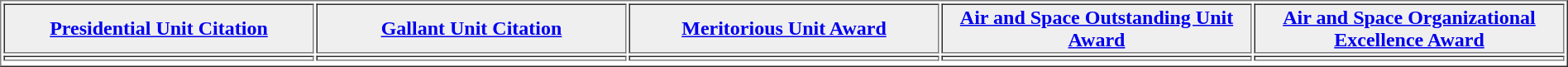<table align="center" border="1"  cellpadding="1">
<tr>
<th width="20%" style="background:#efefef;"><a href='#'>Presidential Unit Citation</a></th>
<th width="20%" style="background:#efefef;"><a href='#'>Gallant Unit Citation</a></th>
<th width="20%" style="background:#efefef;"><a href='#'>Meritorious Unit Award</a></th>
<th width="20%" style="background:#efefef;"><a href='#'>Air and Space Outstanding Unit Award</a></th>
<th width="20%" style="background:#efefef;"><a href='#'>Air and Space Organizational Excellence Award</a></th>
</tr>
<tr>
<td></td>
<td></td>
<td></td>
<td></td>
<td></td>
</tr>
<tr>
</tr>
</table>
